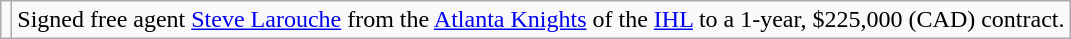<table class="wikitable">
<tr>
<td></td>
<td>Signed free agent <a href='#'>Steve Larouche</a> from the <a href='#'>Atlanta Knights</a> of the <a href='#'>IHL</a> to a 1-year, $225,000 (CAD) contract.</td>
</tr>
</table>
